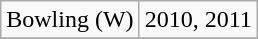<table class="wikitable">
<tr>
<td>Bowling (W)</td>
<td>2010, 2011</td>
</tr>
<tr>
</tr>
</table>
